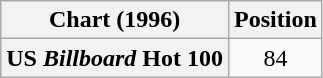<table class="wikitable plainrowheaders" style="text-align:center">
<tr>
<th>Chart (1996)</th>
<th>Position</th>
</tr>
<tr>
<th scope="row">US <em>Billboard</em> Hot 100</th>
<td>84</td>
</tr>
</table>
